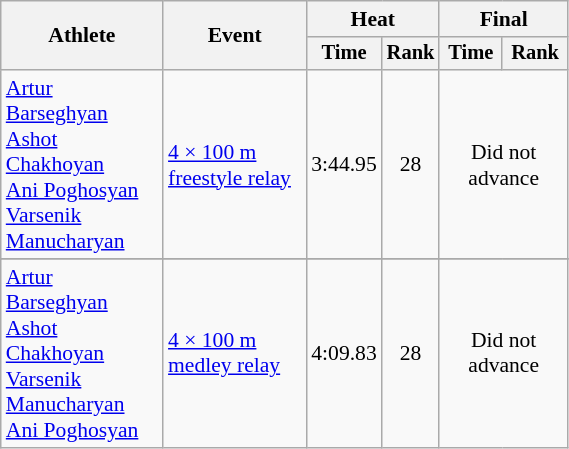<table class="wikitable" style="text-align:center; font-size:90%; width:30%;">
<tr>
<th rowspan="2">Athlete</th>
<th rowspan="2">Event</th>
<th colspan="2">Heat</th>
<th colspan="2">Final</th>
</tr>
<tr style="font-size:95%">
<th>Time</th>
<th>Rank</th>
<th>Time</th>
<th>Rank</th>
</tr>
<tr>
<td align=left><a href='#'>Artur Barseghyan</a> <br><a href='#'>Ashot Chakhoyan</a><br><a href='#'>Ani Poghosyan</a> <br><a href='#'>Varsenik Manucharyan</a></td>
<td align=left><a href='#'>4 × 100 m freestyle relay</a></td>
<td>3:44.95</td>
<td>28</td>
<td colspan=2>Did not advance</td>
</tr>
<tr>
</tr>
<tr>
<td align=left><a href='#'>Artur Barseghyan</a><br><a href='#'>Ashot Chakhoyan</a> <br><a href='#'>Varsenik Manucharyan</a><br><a href='#'>Ani Poghosyan</a></td>
<td align=left><a href='#'>4 × 100 m medley relay</a></td>
<td>4:09.83</td>
<td>28</td>
<td colspan="2">Did not advance</td>
</tr>
</table>
